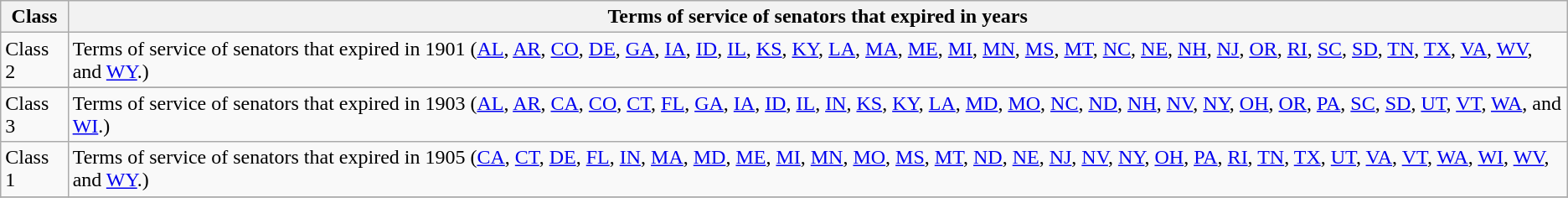<table class="wikitable sortable">
<tr valign=bottom>
<th>Class</th>
<th>Terms of service of senators that expired in years</th>
</tr>
<tr>
<td>Class 2</td>
<td>Terms of service of senators that expired in 1901 (<a href='#'>AL</a>, <a href='#'>AR</a>, <a href='#'>CO</a>, <a href='#'>DE</a>, <a href='#'>GA</a>, <a href='#'>IA</a>, <a href='#'>ID</a>, <a href='#'>IL</a>, <a href='#'>KS</a>, <a href='#'>KY</a>, <a href='#'>LA</a>, <a href='#'>MA</a>, <a href='#'>ME</a>, <a href='#'>MI</a>, <a href='#'>MN</a>, <a href='#'>MS</a>, <a href='#'>MT</a>, <a href='#'>NC</a>, <a href='#'>NE</a>, <a href='#'>NH</a>, <a href='#'>NJ</a>, <a href='#'>OR</a>, <a href='#'>RI</a>, <a href='#'>SC</a>, <a href='#'>SD</a>, <a href='#'>TN</a>, <a href='#'>TX</a>, <a href='#'>VA</a>, <a href='#'>WV</a>, and <a href='#'>WY</a>.)</td>
</tr>
<tr>
</tr>
<tr>
<td>Class 3</td>
<td>Terms of service of senators that expired in 1903 (<a href='#'>AL</a>, <a href='#'>AR</a>, <a href='#'>CA</a>, <a href='#'>CO</a>, <a href='#'>CT</a>, <a href='#'>FL</a>, <a href='#'>GA</a>, <a href='#'>IA</a>, <a href='#'>ID</a>, <a href='#'>IL</a>, <a href='#'>IN</a>, <a href='#'>KS</a>, <a href='#'>KY</a>, <a href='#'>LA</a>, <a href='#'>MD</a>, <a href='#'>MO</a>, <a href='#'>NC</a>, <a href='#'>ND</a>, <a href='#'>NH</a>, <a href='#'>NV</a>, <a href='#'>NY</a>, <a href='#'>OH</a>, <a href='#'>OR</a>, <a href='#'>PA</a>, <a href='#'>SC</a>, <a href='#'>SD</a>, <a href='#'>UT</a>, <a href='#'>VT</a>, <a href='#'>WA</a>, and <a href='#'>WI</a>.)</td>
</tr>
<tr>
<td>Class 1</td>
<td>Terms of service of senators that expired in 1905 (<a href='#'>CA</a>, <a href='#'>CT</a>, <a href='#'>DE</a>, <a href='#'>FL</a>, <a href='#'>IN</a>, <a href='#'>MA</a>, <a href='#'>MD</a>, <a href='#'>ME</a>,  <a href='#'>MI</a>, <a href='#'>MN</a>, <a href='#'>MO</a>, <a href='#'>MS</a>, <a href='#'>MT</a>, <a href='#'>ND</a>, <a href='#'>NE</a>, <a href='#'>NJ</a>,  <a href='#'>NV</a>, <a href='#'>NY</a>, <a href='#'>OH</a>, <a href='#'>PA</a>, <a href='#'>RI</a>, <a href='#'>TN</a>, <a href='#'>TX</a>, <a href='#'>UT</a>, <a href='#'>VA</a>, <a href='#'>VT</a>, <a href='#'>WA</a>, <a href='#'>WI</a>, <a href='#'>WV</a>, and <a href='#'>WY</a>.)</td>
</tr>
<tr>
</tr>
</table>
